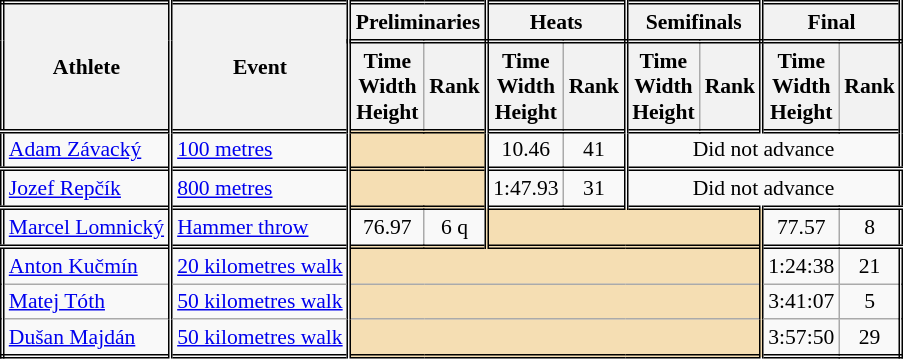<table class=wikitable style="font-size:90%; border:double">
<tr>
<th rowspan="2" style="border-right:double">Athlete</th>
<th rowspan="2" style="border-right:double">Event</th>
<th colspan="2" style="border-right:double; border-bottom:double;">Preliminaries</th>
<th colspan="2" style="border-right:double; border-bottom:double;">Heats</th>
<th colspan="2" style="border-right:double; border-bottom:double;">Semifinals</th>
<th colspan="2" style="border-right:double; border-bottom:double;">Final</th>
</tr>
<tr>
<th>Time<br>Width<br>Height</th>
<th style="border-right:double">Rank</th>
<th>Time<br>Width<br>Height</th>
<th style="border-right:double">Rank</th>
<th>Time<br>Width<br>Height</th>
<th style="border-right:double">Rank</th>
<th>Time<br>Width<br>Height</th>
<th style="border-right:double">Rank</th>
</tr>
<tr style="border-top: double;">
<td style="border-right:double"><a href='#'>Adam Závacký</a></td>
<td style="border-right:double"><a href='#'>100 metres</a></td>
<td style="border-right:double" colspan= 2 bgcolor="wheat"></td>
<td align=center>10.46</td>
<td align=center style="border-right:double">41</td>
<td align=center colspan= 4>Did not advance</td>
</tr>
<tr style="border-top: double;">
<td style="border-right:double"><a href='#'>Jozef Repčík</a></td>
<td style="border-right:double"><a href='#'>800 metres</a></td>
<td style="border-right:double" colspan= 2 bgcolor="wheat"></td>
<td align=center>1:47.93</td>
<td align=center style="border-right:double">31</td>
<td align=center colspan= 4>Did not advance</td>
</tr>
<tr style="border-top: double;">
<td style="border-right:double"><a href='#'>Marcel Lomnický</a></td>
<td style="border-right:double"><a href='#'>Hammer throw</a></td>
<td align=center>76.97</td>
<td align=center style="border-right:double">6 q</td>
<td style="border-right:double" colspan= 4 bgcolor="wheat"></td>
<td align=center>77.57</td>
<td align=center>8</td>
</tr>
<tr style="border-top: double;">
<td style="border-right:double"><a href='#'>Anton Kučmín</a></td>
<td style="border-right:double"><a href='#'>20 kilometres walk</a></td>
<td style="border-right:double" colspan= 6 bgcolor="wheat"></td>
<td align=center>1:24:38</td>
<td align=center>21</td>
</tr>
<tr>
<td style="border-right:double"><a href='#'>Matej Tóth</a></td>
<td style="border-right:double"><a href='#'>50 kilometres walk</a></td>
<td style="border-right:double" colspan= 6 bgcolor="wheat"></td>
<td align=center>3:41:07</td>
<td align=center>5</td>
</tr>
<tr>
<td style="border-right:double"><a href='#'>Dušan Majdán</a></td>
<td style="border-right:double"><a href='#'>50 kilometres walk</a></td>
<td style="border-right:double" colspan= 6 bgcolor="wheat"></td>
<td align=center>3:57:50</td>
<td align=center>29</td>
</tr>
</table>
